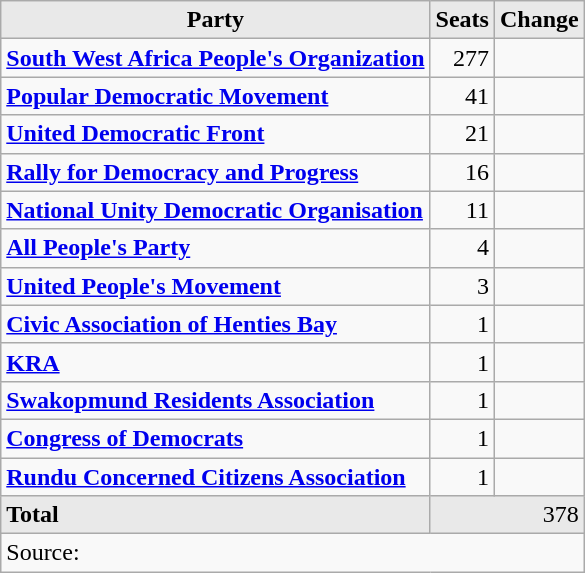<table class="wikitable">
<tr>
<th style="background-color:#E9E9E9">Party</th>
<th style="background-color:#E9E9E9">Seats</th>
<th style="background-color:#E9E9E9">Change</th>
</tr>
<tr>
<td><strong><a href='#'>South West Africa People's Organization</a></strong></td>
<td align="right">277</td>
<td></td>
</tr>
<tr>
<td><strong><a href='#'>Popular Democratic Movement</a></strong></td>
<td align="right">41</td>
<td></td>
</tr>
<tr>
<td><strong><a href='#'>United Democratic Front</a></strong></td>
<td align="right">21</td>
<td></td>
</tr>
<tr>
<td><strong><a href='#'>Rally for Democracy and Progress</a></strong></td>
<td align="right">16</td>
<td></td>
</tr>
<tr>
<td><strong><a href='#'>National Unity Democratic Organisation</a></strong></td>
<td align="right">11</td>
<td></td>
</tr>
<tr>
<td><strong><a href='#'>All People's Party</a></strong></td>
<td align="right">4</td>
<td></td>
</tr>
<tr>
<td><strong><a href='#'>United People's Movement</a></strong></td>
<td align="right">3</td>
<td></td>
</tr>
<tr>
<td><strong><a href='#'>Civic Association of Henties Bay</a></strong></td>
<td align="right">1</td>
<td></td>
</tr>
<tr>
<td><strong><a href='#'>KRA</a></strong></td>
<td align="right">1</td>
<td></td>
</tr>
<tr>
<td><strong><a href='#'>Swakopmund Residents Association</a></strong></td>
<td align="right">1</td>
<td></td>
</tr>
<tr>
<td><strong><a href='#'>Congress of Democrats</a></strong></td>
<td align="right">1</td>
<td></td>
</tr>
<tr>
<td><strong><a href='#'>Rundu Concerned Citizens Association</a></strong></td>
<td align="right">1</td>
<td></td>
</tr>
<tr>
<td style="background-color:#E9E9E9"><strong>Total</strong></td>
<td align="right" style="background-color:#E9E9E9" colspan="2">378</td>
</tr>
<tr>
<td align=left colspan=3>Source:</td>
</tr>
</table>
